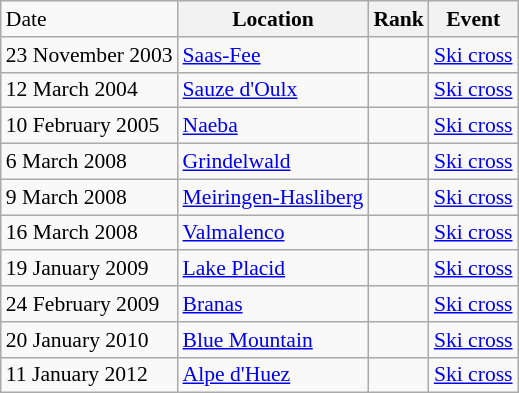<table class="wikitable sortable" style="font-size:90%" style="text-align:center">
<tr>
<td>Date</td>
<th>Location</th>
<th>Rank</th>
<th>Event</th>
</tr>
<tr>
<td>23 November 2003</td>
<td><a href='#'>Saas-Fee</a></td>
<td></td>
<td><a href='#'>Ski cross</a></td>
</tr>
<tr>
<td>12 March 2004</td>
<td><a href='#'>Sauze d'Oulx</a></td>
<td></td>
<td><a href='#'>Ski cross</a></td>
</tr>
<tr>
<td>10 February 2005</td>
<td><a href='#'>Naeba</a></td>
<td></td>
<td><a href='#'>Ski cross</a></td>
</tr>
<tr>
<td>6 March 2008</td>
<td><a href='#'>Grindelwald</a></td>
<td></td>
<td><a href='#'>Ski cross</a></td>
</tr>
<tr>
<td>9 March 2008</td>
<td><a href='#'>Meiringen-Hasliberg</a></td>
<td></td>
<td><a href='#'>Ski cross</a></td>
</tr>
<tr>
<td>16 March 2008</td>
<td><a href='#'>Valmalenco</a></td>
<td></td>
<td><a href='#'>Ski cross</a></td>
</tr>
<tr>
<td>19 January 2009</td>
<td><a href='#'>Lake Placid</a></td>
<td></td>
<td><a href='#'>Ski cross</a></td>
</tr>
<tr>
<td>24 February 2009</td>
<td><a href='#'>Branas</a></td>
<td></td>
<td><a href='#'>Ski cross</a></td>
</tr>
<tr>
<td>20 January 2010</td>
<td><a href='#'>Blue Mountain</a></td>
<td></td>
<td><a href='#'>Ski cross</a></td>
</tr>
<tr>
<td>11 January 2012</td>
<td><a href='#'>Alpe d'Huez</a></td>
<td></td>
<td><a href='#'>Ski cross</a></td>
</tr>
</table>
